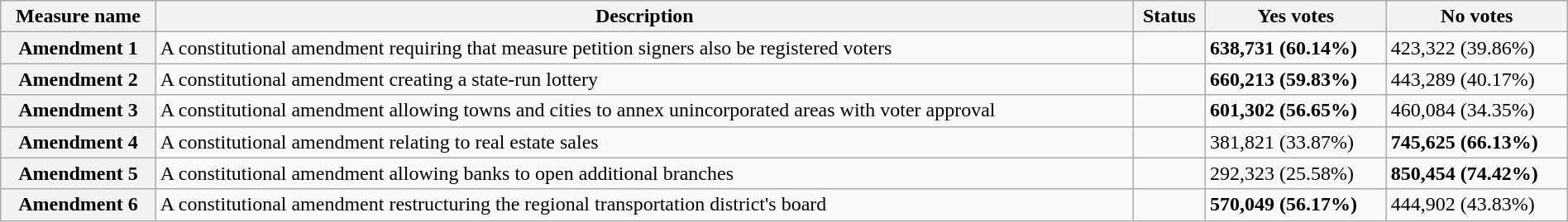<table class="wikitable sortable plainrowheaders" style="width:100%">
<tr>
<th scope="col">Measure name</th>
<th class="unsortable" scope="col">Description</th>
<th scope="col">Status</th>
<th scope="col">Yes votes</th>
<th scope="col">No votes</th>
</tr>
<tr>
<th scope="row">Amendment 1</th>
<td>A constitutional amendment requiring that measure petition signers also be registered voters</td>
<td></td>
<td><strong>638,731 (60.14%)</strong></td>
<td>423,322 (39.86%)</td>
</tr>
<tr>
<th scope="row">Amendment 2</th>
<td>A constitutional amendment creating a state-run lottery</td>
<td></td>
<td><strong>660,213 (59.83%)</strong></td>
<td>443,289 (40.17%)</td>
</tr>
<tr>
<th scope="row">Amendment 3</th>
<td>A constitutional amendment allowing towns and cities to annex unincorporated areas with voter approval</td>
<td></td>
<td><strong>601,302 (56.65%)</strong></td>
<td>460,084 (34.35%)</td>
</tr>
<tr>
<th scope="row">Amendment 4</th>
<td>A constitutional amendment relating to real estate sales</td>
<td></td>
<td>381,821 (33.87%)</td>
<td><strong>745,625 (66.13%)</strong></td>
</tr>
<tr>
<th scope="row">Amendment 5</th>
<td>A constitutional amendment allowing banks to open additional branches</td>
<td></td>
<td>292,323 (25.58%)</td>
<td><strong>850,454 (74.42%)</strong></td>
</tr>
<tr>
<th scope="row">Amendment 6</th>
<td>A constitutional amendment restructuring the regional transportation district's board</td>
<td></td>
<td><strong>570,049 (56.17%)</strong></td>
<td>444,902 (43.83%)</td>
</tr>
</table>
